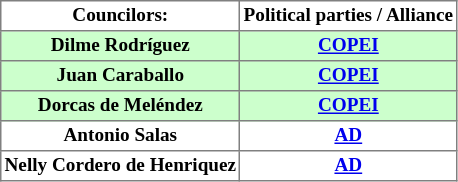<table style="margin-left:30px; border-collapse:collapse; text-align:center; font-size:80%; line-height:normal" cellspacing="0" cellpadding="2" border="1">
<tr>
<th>Councilors:</th>
<th>Political parties / Alliance</th>
</tr>
<tr bgcolor="#CCFFCC">
<td><strong>Dilme Rodríguez</strong></td>
<td><strong><a href='#'>COPEI</a></strong></td>
</tr>
<tr bgcolor="#CCFFCC">
<td><strong>Juan Caraballo</strong></td>
<td><strong><a href='#'>COPEI</a></strong></td>
</tr>
<tr bgcolor="#CCFFCC">
<td><strong>Dorcas de Meléndez</strong></td>
<td><strong><a href='#'>COPEI</a></strong></td>
</tr>
<tr bgcolor="">
<td><strong>Antonio Salas</strong></td>
<td><strong><a href='#'>AD</a></strong></td>
</tr>
<tr bgcolor="">
<td><strong>Nelly Cordero de Henriquez</strong></td>
<td><strong><a href='#'>AD</a></strong></td>
</tr>
</table>
